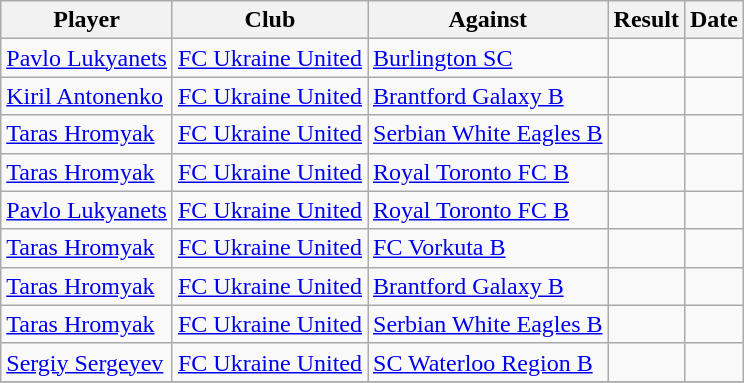<table class="wikitable sortable">
<tr>
<th>Player</th>
<th>Club</th>
<th>Against</th>
<th>Result</th>
<th>Date</th>
</tr>
<tr>
<td> <a href='#'>Pavlo Lukyanets</a></td>
<td><a href='#'>FC Ukraine United</a></td>
<td><a href='#'>Burlington SC</a></td>
<td></td>
<td></td>
</tr>
<tr>
<td> <a href='#'>Kiril Antonenko</a></td>
<td><a href='#'>FC Ukraine United</a></td>
<td><a href='#'>Brantford Galaxy B</a></td>
<td></td>
<td></td>
</tr>
<tr>
<td> <a href='#'>Taras Hromyak</a></td>
<td><a href='#'>FC Ukraine United</a></td>
<td><a href='#'>Serbian White Eagles B</a></td>
<td></td>
<td></td>
</tr>
<tr>
<td> <a href='#'>Taras Hromyak</a></td>
<td><a href='#'>FC Ukraine United</a></td>
<td><a href='#'>Royal Toronto FC B</a></td>
<td></td>
<td></td>
</tr>
<tr>
<td> <a href='#'>Pavlo Lukyanets</a></td>
<td><a href='#'>FC Ukraine United</a></td>
<td><a href='#'>Royal Toronto FC B</a></td>
<td></td>
<td></td>
</tr>
<tr>
<td> <a href='#'>Taras Hromyak</a></td>
<td><a href='#'>FC Ukraine United</a></td>
<td><a href='#'>FC Vorkuta B</a></td>
<td></td>
<td></td>
</tr>
<tr>
<td> <a href='#'>Taras Hromyak</a></td>
<td><a href='#'>FC Ukraine United</a></td>
<td><a href='#'>Brantford Galaxy B</a></td>
<td></td>
<td></td>
</tr>
<tr>
<td> <a href='#'>Taras Hromyak</a></td>
<td><a href='#'>FC Ukraine United</a></td>
<td><a href='#'>Serbian White Eagles B</a></td>
<td></td>
<td></td>
</tr>
<tr>
<td> <a href='#'>Sergiy Sergeyev</a></td>
<td><a href='#'>FC Ukraine United</a></td>
<td><a href='#'>SC Waterloo Region B</a></td>
<td></td>
<td></td>
</tr>
<tr>
</tr>
</table>
